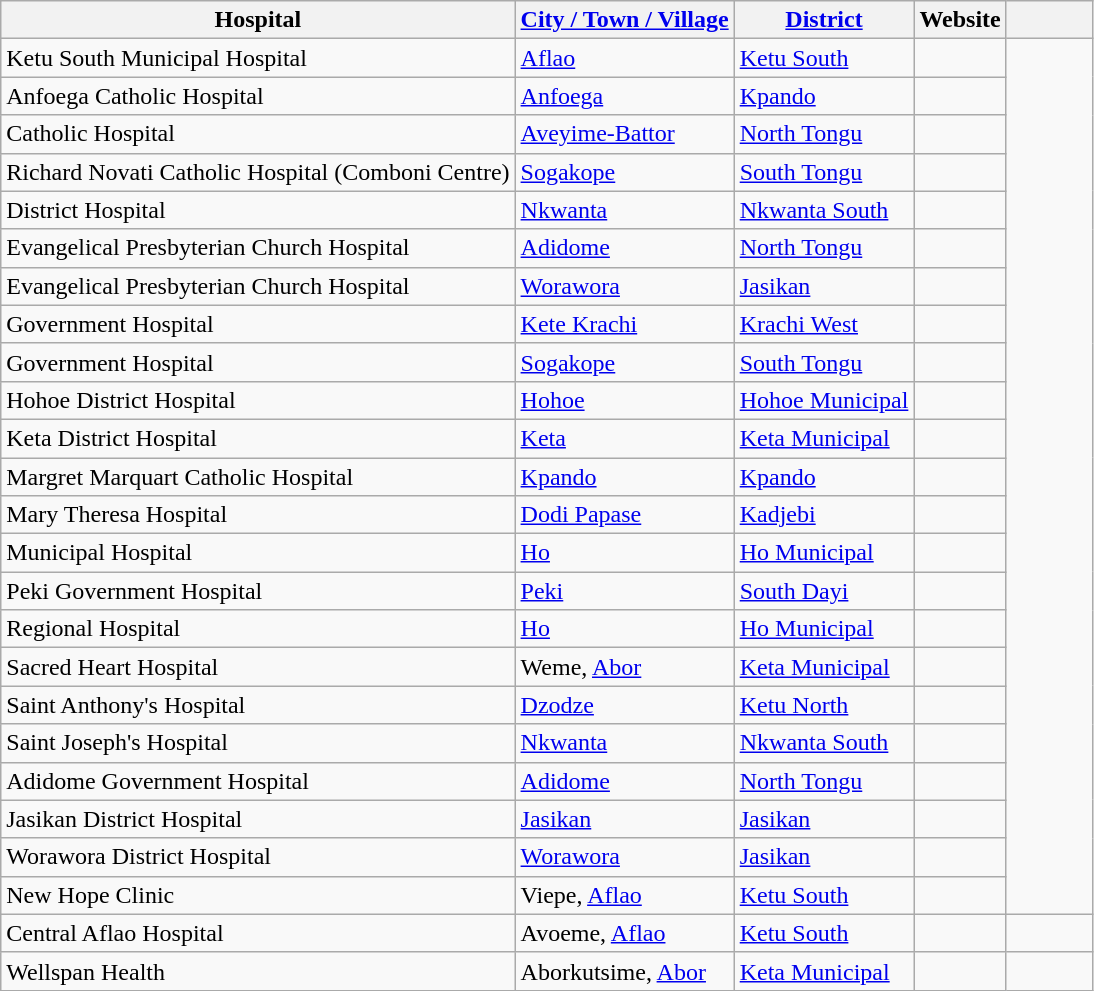<table class="wikitable sortable">
<tr>
<th>Hospital</th>
<th><a href='#'>City / Town / Village</a></th>
<th><a href='#'>District</a></th>
<th>Website</th>
<th width="50"></th>
</tr>
<tr>
<td>Ketu South Municipal Hospital</td>
<td><a href='#'>Aflao</a></td>
<td><a href='#'>Ketu South</a></td>
<td></td>
<td rowspan="23"></td>
</tr>
<tr>
<td>Anfoega Catholic Hospital</td>
<td><a href='#'>Anfoega</a></td>
<td><a href='#'>Kpando</a></td>
<td></td>
</tr>
<tr>
<td>Catholic Hospital</td>
<td><a href='#'>Aveyime-Battor</a></td>
<td><a href='#'>North Tongu</a></td>
</tr>
<tr>
<td>Richard Novati Catholic Hospital (Comboni Centre)</td>
<td><a href='#'>Sogakope</a></td>
<td><a href='#'>South Tongu</a></td>
<td></td>
</tr>
<tr>
<td>District Hospital</td>
<td><a href='#'>Nkwanta</a></td>
<td><a href='#'>Nkwanta South</a></td>
<td></td>
</tr>
<tr>
<td>Evangelical Presbyterian Church Hospital</td>
<td><a href='#'>Adidome</a></td>
<td><a href='#'>North Tongu</a></td>
<td></td>
</tr>
<tr>
<td>Evangelical Presbyterian Church Hospital</td>
<td><a href='#'>Worawora</a></td>
<td><a href='#'>Jasikan</a></td>
<td></td>
</tr>
<tr>
<td>Government Hospital</td>
<td><a href='#'>Kete Krachi</a></td>
<td><a href='#'>Krachi West</a></td>
<td></td>
</tr>
<tr>
<td>Government Hospital</td>
<td><a href='#'>Sogakope</a></td>
<td><a href='#'>South Tongu</a></td>
<td></td>
</tr>
<tr>
<td>Hohoe District Hospital</td>
<td><a href='#'>Hohoe</a></td>
<td><a href='#'>Hohoe Municipal</a></td>
<td></td>
</tr>
<tr>
<td>Keta District Hospital</td>
<td><a href='#'>Keta</a></td>
<td><a href='#'>Keta Municipal</a></td>
<td></td>
</tr>
<tr>
<td>Margret Marquart Catholic Hospital</td>
<td><a href='#'>Kpando</a></td>
<td><a href='#'>Kpando</a></td>
<td></td>
</tr>
<tr>
<td>Mary Theresa Hospital</td>
<td><a href='#'>Dodi Papase</a></td>
<td><a href='#'>Kadjebi</a></td>
<td></td>
</tr>
<tr>
<td>Municipal Hospital</td>
<td><a href='#'>Ho</a></td>
<td><a href='#'>Ho Municipal</a></td>
<td></td>
</tr>
<tr>
<td>Peki Government Hospital</td>
<td><a href='#'>Peki</a></td>
<td><a href='#'>South Dayi</a></td>
<td></td>
</tr>
<tr>
<td>Regional Hospital</td>
<td><a href='#'>Ho</a></td>
<td><a href='#'>Ho Municipal</a></td>
<td></td>
</tr>
<tr>
<td>Sacred Heart Hospital</td>
<td>Weme, <a href='#'>Abor</a></td>
<td><a href='#'>Keta Municipal</a></td>
<td></td>
</tr>
<tr>
<td>Saint Anthony's Hospital</td>
<td><a href='#'>Dzodze</a></td>
<td><a href='#'>Ketu North</a></td>
<td></td>
</tr>
<tr>
<td>Saint Joseph's Hospital</td>
<td><a href='#'>Nkwanta</a></td>
<td><a href='#'>Nkwanta South</a></td>
<td></td>
</tr>
<tr>
<td>Adidome Government Hospital</td>
<td><a href='#'>Adidome</a></td>
<td><a href='#'>North Tongu</a></td>
<td></td>
</tr>
<tr>
<td>Jasikan District Hospital</td>
<td><a href='#'>Jasikan</a></td>
<td><a href='#'>Jasikan</a></td>
<td></td>
</tr>
<tr>
<td>Worawora District Hospital</td>
<td><a href='#'>Worawora</a></td>
<td><a href='#'>Jasikan</a></td>
<td></td>
</tr>
<tr>
<td>New Hope Clinic</td>
<td>Viepe, <a href='#'>Aflao</a></td>
<td><a href='#'>Ketu South</a></td>
<td></td>
</tr>
<tr>
<td>Central Aflao Hospital</td>
<td>Avoeme, <a href='#'>Aflao</a></td>
<td><a href='#'>Ketu South</a></td>
<td></td>
</tr>
<tr>
<td>Wellspan Health</td>
<td>Aborkutsime, <a href='#'>Abor</a></td>
<td><a href='#'>Keta Municipal</a></td>
<td></td>
<td></td>
</tr>
</table>
